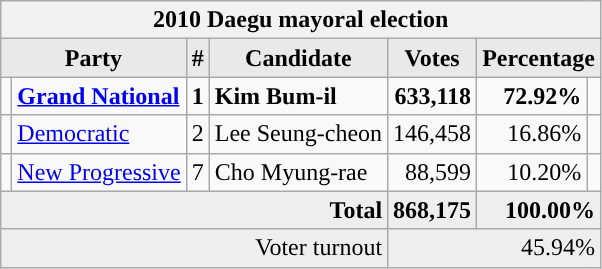<table class="wikitable">
<tr>
<th colspan="7">2010 Daegu mayoral election</th>
</tr>
<tr>
<th style="background-color:#E9E9E9" colspan=2>Party</th>
<th style="background-color:#E9E9E9">#</th>
<th style="background-color:#E9E9E9">Candidate</th>
<th style="background-color:#E9E9E9">Votes</th>
<th style="background-color:#E9E9E9" colspan=2>Percentage</th>
</tr>
<tr style="font-weight:bold">
<td></td>
<td align=left><a href='#'>Grand National</a></td>
<td align=center>1</td>
<td align=left>Kim Bum-il</td>
<td align=right>633,118</td>
<td align=right>72.92%</td>
<td align=right></td>
</tr>
<tr>
<td></td>
<td align=left><a href='#'>Democratic</a></td>
<td align=center>2</td>
<td align=left>Lee Seung-cheon</td>
<td align=right>146,458</td>
<td align=right>16.86%</td>
<td align=right></td>
</tr>
<tr>
<td></td>
<td align=left><a href='#'>New Progressive</a></td>
<td align=center>7</td>
<td align=left>Cho Myung-rae</td>
<td align=right>88,599</td>
<td align=right>10.20%</td>
<td align=right></td>
</tr>
<tr bgcolor="#EEEEEE" style="font-weight:bold">
<td colspan="4" align=right>Total</td>
<td align=right>868,175</td>
<td align=right colspan=2>100.00%</td>
</tr>
<tr bgcolor="#EEEEEE">
<td colspan="4" align="right">Voter turnout</td>
<td colspan="3" align="right">45.94%</td>
</tr>
</table>
